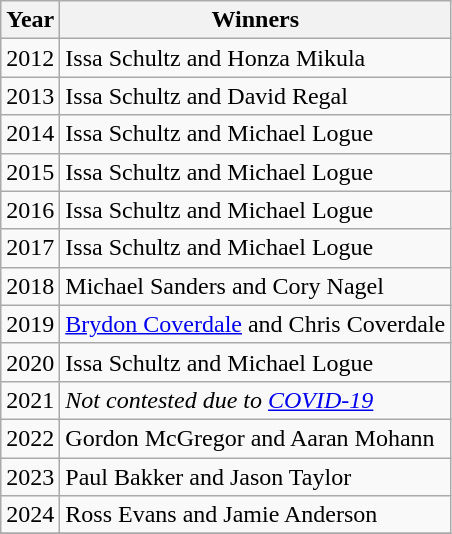<table class="wikitable" border="1">
<tr>
<th>Year</th>
<th>Winners</th>
</tr>
<tr>
<td>2012 </td>
<td>Issa Schultz and Honza Mikula</td>
</tr>
<tr>
<td>2013</td>
<td>Issa Schultz and David Regal</td>
</tr>
<tr>
<td>2014</td>
<td>Issa Schultz and Michael Logue</td>
</tr>
<tr>
<td>2015</td>
<td>Issa Schultz and Michael Logue</td>
</tr>
<tr>
<td>2016</td>
<td>Issa Schultz and Michael Logue</td>
</tr>
<tr>
<td>2017</td>
<td>Issa Schultz and Michael Logue</td>
</tr>
<tr>
<td>2018</td>
<td>Michael Sanders and Cory Nagel</td>
</tr>
<tr>
<td>2019</td>
<td><a href='#'>Brydon Coverdale</a> and Chris Coverdale</td>
</tr>
<tr>
<td>2020</td>
<td>Issa Schultz and Michael Logue</td>
</tr>
<tr>
<td>2021</td>
<td><em>Not contested due to <a href='#'>COVID-19</a></em></td>
</tr>
<tr>
<td>2022</td>
<td>Gordon McGregor and Aaran Mohann</td>
</tr>
<tr>
<td>2023</td>
<td>Paul Bakker and Jason Taylor</td>
</tr>
<tr>
<td>2024</td>
<td>Ross Evans and Jamie Anderson</td>
</tr>
<tr>
</tr>
</table>
